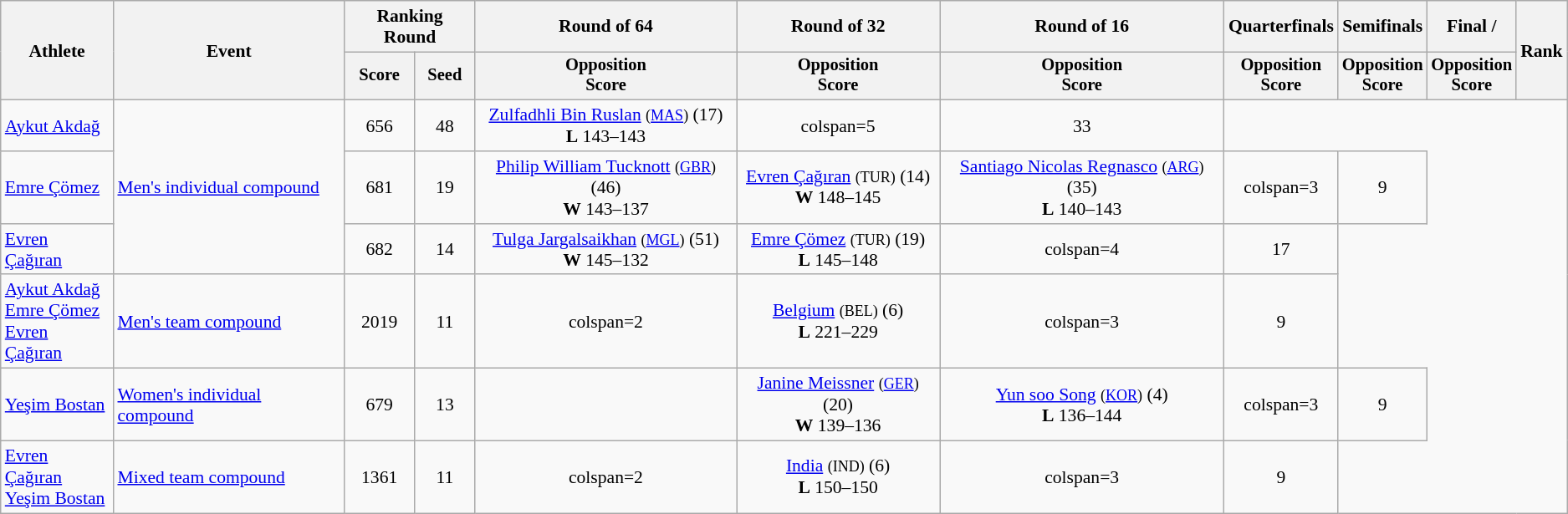<table class="wikitable" style="font-size:90%">
<tr>
<th rowspan="2">Athlete</th>
<th rowspan="2">Event</th>
<th colspan="2">Ranking Round</th>
<th>Round of 64</th>
<th>Round of 32</th>
<th>Round of 16</th>
<th>Quarterfinals</th>
<th>Semifinals</th>
<th>Final / </th>
<th rowspan="2">Rank</th>
</tr>
<tr style="font-size:95%">
<th>Score</th>
<th>Seed</th>
<th>Opposition<br>Score</th>
<th>Opposition<br>Score</th>
<th>Opposition<br>Score</th>
<th>Opposition<br>Score</th>
<th>Opposition<br>Score</th>
<th>Opposition<br>Score</th>
</tr>
<tr align=center>
<td align=left><a href='#'>Aykut Akdağ</a></td>
<td align=left rowspan=3><a href='#'>Men's individual compound</a></td>
<td>656</td>
<td>48</td>
<td> <a href='#'>Zulfadhli Bin Ruslan</a> <small>(<a href='#'>MAS</a>)</small> (17) <br><strong>L</strong> 143–143</td>
<td>colspan=5 </td>
<td>33</td>
</tr>
<tr align=center>
<td align=left><a href='#'>Emre Çömez</a></td>
<td>681</td>
<td>19</td>
<td> <a href='#'>Philip William Tucknott</a> <small>(<a href='#'>GBR</a>)</small> (46) <br><strong>W</strong> 143–137</td>
<td> <a href='#'>Evren Çağıran</a> <small>(TUR)</small> (14) <br><strong>W</strong> 148–145</td>
<td> <a href='#'>Santiago Nicolas Regnasco</a> <small>(<a href='#'>ARG</a>)</small> (35) <br><strong>L</strong> 140–143</td>
<td>colspan=3 </td>
<td>9</td>
</tr>
<tr align=center>
<td align=left><a href='#'>Evren Çağıran</a></td>
<td>682</td>
<td>14</td>
<td> <a href='#'>Tulga Jargalsaikhan</a> <small>(<a href='#'>MGL</a>)</small> (51) <br><strong>W</strong> 145–132</td>
<td> <a href='#'>Emre Çömez</a> <small>(TUR)</small> (19) <br><strong>L</strong> 145–148</td>
<td>colspan=4 </td>
<td>17</td>
</tr>
<tr align=center>
<td align=left><a href='#'>Aykut Akdağ</a><br><a href='#'>Emre Çömez</a><br><a href='#'>Evren Çağıran</a></td>
<td align=left><a href='#'>Men's team compound</a></td>
<td>2019</td>
<td>11</td>
<td>colspan=2 </td>
<td> <a href='#'>Belgium</a> <small>(BEL)</small> (6) <br><strong>L</strong> 221–229</td>
<td>colspan=3 </td>
<td>9</td>
</tr>
<tr align=center>
<td align=left><a href='#'>Yeşim Bostan</a></td>
<td align=left><a href='#'>Women's individual compound</a></td>
<td>679</td>
<td>13</td>
<td></td>
<td> <a href='#'>Janine Meissner</a> <small>(<a href='#'>GER</a>)</small> (20) <br><strong>W</strong> 139–136</td>
<td> <a href='#'>Yun soo Song</a> <small>(<a href='#'>KOR</a>)</small> (4) <br><strong>L</strong> 136–144</td>
<td>colspan=3 </td>
<td>9</td>
</tr>
<tr align=center>
<td align=left><a href='#'>Evren Çağıran</a><br><a href='#'>Yeşim Bostan</a></td>
<td align=left><a href='#'>Mixed team compound</a></td>
<td>1361</td>
<td>11</td>
<td>colspan=2 </td>
<td> <a href='#'>India</a> <small>(IND)</small> (6) <br><strong>L</strong> 150–150</td>
<td>colspan=3 </td>
<td>9</td>
</tr>
</table>
